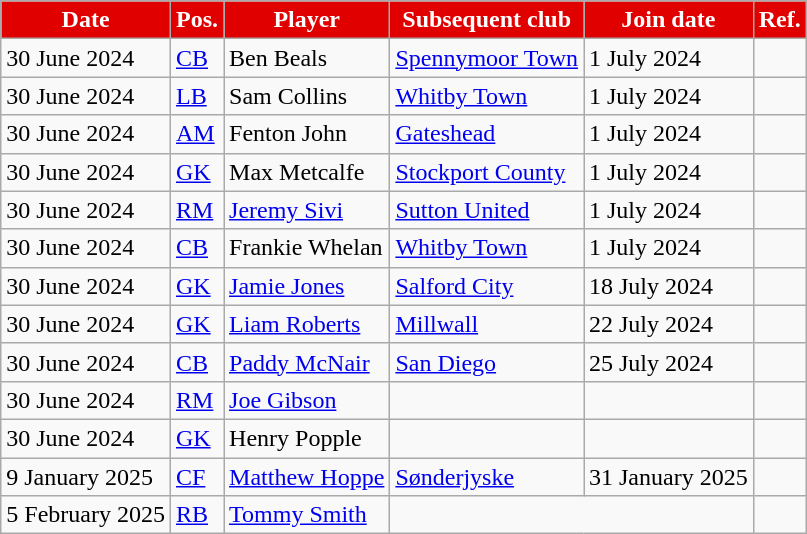<table class="wikitable plainrowheaders sortable">
<tr>
<th style="background:#E00000; color:#FFFFFF; ">Date</th>
<th style="background:#E00000; color:#FFFFFF; ">Pos.</th>
<th style="background:#E00000; color:#FFFFFF; ">Player</th>
<th style="background:#E00000; color:#FFFFFF; ">Subsequent club</th>
<th style="background:#E00000; color:#FFFFFF; ">Join date</th>
<th style="background:#E00000; color:#FFFFFF; ">Ref.</th>
</tr>
<tr>
<td>30 June 2024</td>
<td><a href='#'>CB</a></td>
<td> Ben Beals</td>
<td> <a href='#'>Spennymoor Town</a></td>
<td>1 July 2024</td>
<td></td>
</tr>
<tr>
<td>30 June 2024</td>
<td><a href='#'>LB</a></td>
<td> Sam Collins</td>
<td> <a href='#'>Whitby Town</a></td>
<td>1 July 2024</td>
<td></td>
</tr>
<tr>
<td>30 June 2024</td>
<td><a href='#'>AM</a></td>
<td> Fenton John</td>
<td> <a href='#'>Gateshead</a></td>
<td>1 July 2024</td>
<td></td>
</tr>
<tr>
<td>30 June 2024</td>
<td><a href='#'>GK</a></td>
<td> Max Metcalfe</td>
<td> <a href='#'>Stockport County</a></td>
<td>1 July 2024</td>
<td></td>
</tr>
<tr>
<td>30 June 2024</td>
<td><a href='#'>RM</a></td>
<td> <a href='#'>Jeremy Sivi</a></td>
<td> <a href='#'>Sutton United</a></td>
<td>1 July 2024</td>
<td></td>
</tr>
<tr>
<td>30 June 2024</td>
<td><a href='#'>CB</a></td>
<td> Frankie Whelan</td>
<td> <a href='#'>Whitby Town</a></td>
<td>1 July 2024</td>
<td></td>
</tr>
<tr>
<td>30 June 2024</td>
<td><a href='#'>GK</a></td>
<td> <a href='#'>Jamie Jones</a></td>
<td> <a href='#'>Salford City</a></td>
<td>18 July 2024</td>
<td></td>
</tr>
<tr>
<td>30 June 2024</td>
<td><a href='#'>GK</a></td>
<td> <a href='#'>Liam Roberts</a></td>
<td> <a href='#'>Millwall</a></td>
<td>22 July 2024</td>
<td></td>
</tr>
<tr>
<td>30 June 2024</td>
<td><a href='#'>CB</a></td>
<td> <a href='#'>Paddy McNair</a></td>
<td> <a href='#'>San Diego</a></td>
<td>25 July 2024</td>
<td></td>
</tr>
<tr>
<td>30 June 2024</td>
<td><a href='#'>RM</a></td>
<td> <a href='#'>Joe Gibson</a></td>
<td></td>
<td></td>
<td></td>
</tr>
<tr>
<td>30 June 2024</td>
<td><a href='#'>GK</a></td>
<td> Henry Popple</td>
<td></td>
<td></td>
<td></td>
</tr>
<tr>
<td>9 January 2025</td>
<td><a href='#'>CF</a></td>
<td> <a href='#'>Matthew Hoppe</a></td>
<td> <a href='#'>Sønderjyske</a></td>
<td>31 January 2025</td>
<td></td>
</tr>
<tr>
<td>5 February 2025</td>
<td><a href='#'>RB</a></td>
<td> <a href='#'>Tommy Smith</a></td>
<td colspan="2"></td>
<td></td>
</tr>
</table>
